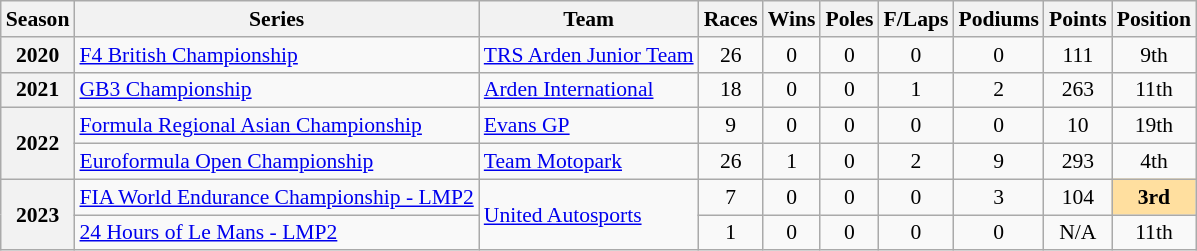<table class="wikitable" style="font-size: 90%; text-align:center">
<tr>
<th>Season</th>
<th>Series</th>
<th>Team</th>
<th>Races</th>
<th>Wins</th>
<th>Poles</th>
<th>F/Laps</th>
<th>Podiums</th>
<th>Points</th>
<th>Position</th>
</tr>
<tr>
<th>2020</th>
<td align=left><a href='#'>F4 British Championship</a></td>
<td align=left><a href='#'>TRS Arden Junior Team</a></td>
<td>26</td>
<td>0</td>
<td>0</td>
<td>0</td>
<td>0</td>
<td>111</td>
<td>9th</td>
</tr>
<tr>
<th>2021</th>
<td align=left><a href='#'>GB3 Championship</a></td>
<td align=left><a href='#'>Arden International</a></td>
<td>18</td>
<td>0</td>
<td>0</td>
<td>1</td>
<td>2</td>
<td>263</td>
<td>11th</td>
</tr>
<tr>
<th rowspan=2>2022</th>
<td align=left><a href='#'>Formula Regional Asian Championship</a></td>
<td align=left><a href='#'>Evans GP</a></td>
<td>9</td>
<td>0</td>
<td>0</td>
<td>0</td>
<td>0</td>
<td>10</td>
<td>19th</td>
</tr>
<tr>
<td align=left><a href='#'>Euroformula Open Championship</a></td>
<td align=left><a href='#'>Team Motopark</a></td>
<td>26</td>
<td>1</td>
<td>0</td>
<td>2</td>
<td>9</td>
<td>293</td>
<td>4th</td>
</tr>
<tr>
<th rowspan="2">2023</th>
<td align=left><a href='#'>FIA World Endurance Championship - LMP2</a></td>
<td rowspan="2" align="left"><a href='#'>United Autosports</a></td>
<td>7</td>
<td>0</td>
<td>0</td>
<td>0</td>
<td>3</td>
<td>104</td>
<td style="background:#FFDF9F;"><strong>3rd</strong></td>
</tr>
<tr>
<td align=left><a href='#'>24 Hours of Le Mans - LMP2</a></td>
<td>1</td>
<td>0</td>
<td>0</td>
<td>0</td>
<td>0</td>
<td>N/A</td>
<td>11th</td>
</tr>
</table>
